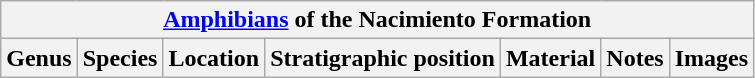<table class="wikitable" align="center">
<tr>
<th colspan="7" align="center"><a href='#'>Amphibians</a> of the Nacimiento Formation</th>
</tr>
<tr>
<th>Genus</th>
<th>Species</th>
<th>Location</th>
<th>Stratigraphic position</th>
<th>Material</th>
<th>Notes</th>
<th>Images</th>
</tr>
</table>
